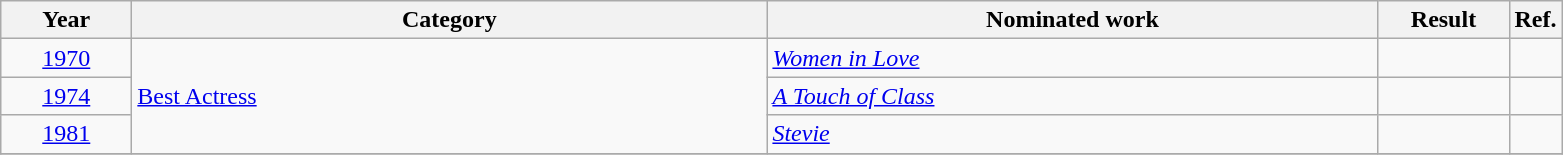<table class="wikitable">
<tr>
<th scope="col" style="width:5em;">Year</th>
<th scope="col" style="width:26em;">Category</th>
<th scope="col" style="width:25em;">Nominated work</th>
<th scope="col" style="width:5em;">Result</th>
<th>Ref.</th>
</tr>
<tr>
<td style="text-align:center;"><a href='#'>1970</a></td>
<td rowspan="3"><a href='#'>Best Actress</a></td>
<td><em><a href='#'>Women in Love</a></em></td>
<td></td>
<td></td>
</tr>
<tr>
<td style="text-align:center;"><a href='#'>1974</a></td>
<td><em><a href='#'>A Touch of Class</a></em></td>
<td></td>
<td></td>
</tr>
<tr>
<td style="text-align:center;"><a href='#'>1981</a></td>
<td><em><a href='#'>Stevie</a></em></td>
<td></td>
<td></td>
</tr>
<tr>
</tr>
</table>
